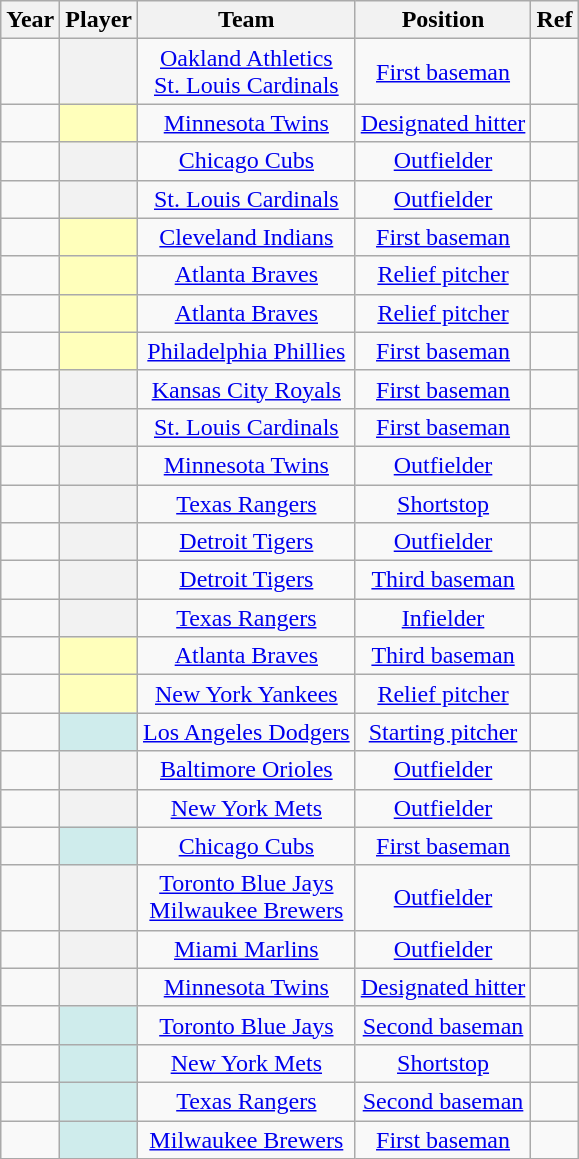<table class="wikitable sortable plainrowheaders" style="text-align:center;">
<tr>
<th scope="col">Year</th>
<th scope="col">Player</th>
<th scope="col">Team</th>
<th scope="col">Position</th>
<th scope="col" class="unsortable">Ref</th>
</tr>
<tr>
<td></td>
<th scope="row" style="text-align:center"></th>
<td><a href='#'>Oakland Athletics</a><br><a href='#'>St. Louis Cardinals</a></td>
<td><a href='#'>First baseman</a></td>
<td></td>
</tr>
<tr>
<td></td>
<th scope="row" style="text-align:center; background-color: #ffffbb"></th>
<td><a href='#'>Minnesota Twins</a></td>
<td><a href='#'>Designated hitter</a></td>
<td></td>
</tr>
<tr>
<td></td>
<th scope="row" style="text-align:center"></th>
<td><a href='#'>Chicago Cubs</a></td>
<td><a href='#'>Outfielder</a></td>
<td></td>
</tr>
<tr>
<td></td>
<th scope="row" style="text-align:center"></th>
<td><a href='#'>St. Louis Cardinals</a></td>
<td><a href='#'>Outfielder</a></td>
<td></td>
</tr>
<tr>
<td></td>
<th scope="row" style="text-align:center; background-color: #ffffbb"></th>
<td><a href='#'>Cleveland Indians</a></td>
<td><a href='#'>First baseman</a></td>
<td></td>
</tr>
<tr>
<td></td>
<th scope="row" style="text-align:center; background-color: #ffffbb"></th>
<td><a href='#'>Atlanta Braves</a></td>
<td><a href='#'>Relief pitcher</a></td>
<td></td>
</tr>
<tr>
<td></td>
<th scope="row" style="text-align:center; background-color: #ffffbb"> </th>
<td><a href='#'>Atlanta Braves</a></td>
<td><a href='#'>Relief pitcher</a></td>
<td></td>
</tr>
<tr>
<td></td>
<th scope="row" style="text-align:center; background-color: #ffffbb"> </th>
<td><a href='#'>Philadelphia Phillies</a></td>
<td><a href='#'>First baseman</a></td>
<td></td>
</tr>
<tr>
<td></td>
<th scope="row" style="text-align:center"></th>
<td><a href='#'>Kansas City Royals</a></td>
<td><a href='#'>First baseman</a></td>
<td></td>
</tr>
<tr>
<td></td>
<th scope="row" style="text-align:center"></th>
<td><a href='#'>St. Louis Cardinals</a></td>
<td><a href='#'>First baseman</a></td>
<td></td>
</tr>
<tr>
<td></td>
<th scope="row" style="text-align:center"></th>
<td><a href='#'>Minnesota Twins</a></td>
<td><a href='#'>Outfielder</a></td>
<td></td>
</tr>
<tr>
<td></td>
<th scope="row" style="text-align:center"></th>
<td><a href='#'>Texas Rangers</a></td>
<td><a href='#'>Shortstop</a></td>
<td></td>
</tr>
<tr>
<td></td>
<th scope="row" style="text-align:center"></th>
<td><a href='#'>Detroit Tigers</a></td>
<td><a href='#'>Outfielder</a></td>
<td></td>
</tr>
<tr>
<td></td>
<th scope="row" style="text-align:center"></th>
<td><a href='#'>Detroit Tigers</a></td>
<td><a href='#'>Third baseman</a></td>
<td></td>
</tr>
<tr>
<td></td>
<th scope="row" style="text-align:center"> </th>
<td><a href='#'>Texas Rangers</a></td>
<td><a href='#'>Infielder</a></td>
<td></td>
</tr>
<tr>
<td></td>
<th scope="row" style="text-align:center; background-color: #ffffbb;"></th>
<td><a href='#'>Atlanta Braves</a></td>
<td><a href='#'>Third baseman</a></td>
<td></td>
</tr>
<tr>
<td></td>
<th scope="row" style="text-align:center; background-color: #ffffbb;"></th>
<td><a href='#'>New York Yankees</a></td>
<td><a href='#'>Relief pitcher</a></td>
<td></td>
</tr>
<tr>
<td></td>
<th scope="row" style="text-align:center; background:#cfecec;"></th>
<td><a href='#'>Los Angeles Dodgers</a></td>
<td><a href='#'>Starting pitcher</a></td>
<td></td>
</tr>
<tr>
<td></td>
<th scope="row" style="text-align:center"></th>
<td><a href='#'>Baltimore Orioles</a></td>
<td><a href='#'>Outfielder</a></td>
<td></td>
</tr>
<tr>
<td></td>
<th scope="row" style="text-align:center">  </th>
<td><a href='#'>New York Mets</a></td>
<td><a href='#'>Outfielder</a></td>
<td></td>
</tr>
<tr>
<td></td>
<th scope="row" style="text-align:center; background:#cfecec;"></th>
<td><a href='#'>Chicago Cubs</a></td>
<td><a href='#'>First baseman</a></td>
<td></td>
</tr>
<tr>
<td></td>
<th scope="row" style="text-align:center">  </th>
<td><a href='#'>Toronto Blue Jays</a><br><a href='#'>Milwaukee Brewers</a></td>
<td><a href='#'>Outfielder</a></td>
<td></td>
</tr>
<tr>
<td></td>
<th scope="row" style="text-align:center">  </th>
<td><a href='#'>Miami Marlins</a></td>
<td><a href='#'>Outfielder</a></td>
<td></td>
</tr>
<tr>
<td></td>
<th scope="row" style="text-align:center;"></th>
<td><a href='#'>Minnesota Twins</a></td>
<td><a href='#'>Designated hitter</a></td>
<td></td>
</tr>
<tr>
<td></td>
<th scope="row" style="text-align:center; background:#cfecec;"></th>
<td><a href='#'>Toronto Blue Jays</a></td>
<td><a href='#'>Second baseman</a></td>
<td></td>
</tr>
<tr>
<td></td>
<th scope="row" style="text-align:center; background:#cfecec;"></th>
<td><a href='#'>New York Mets</a></td>
<td><a href='#'>Shortstop</a></td>
<td></td>
</tr>
<tr>
<td></td>
<th scope="row" style="text-align:center; background:#cfecec;">  </th>
<td><a href='#'>Texas Rangers</a></td>
<td><a href='#'>Second baseman</a></td>
<td></td>
</tr>
<tr>
<td></td>
<th scope="row" style="text-align:center; background:#cfecec;"></th>
<td><a href='#'>Milwaukee Brewers</a></td>
<td><a href='#'>First baseman</a></td>
<td></td>
</tr>
</table>
